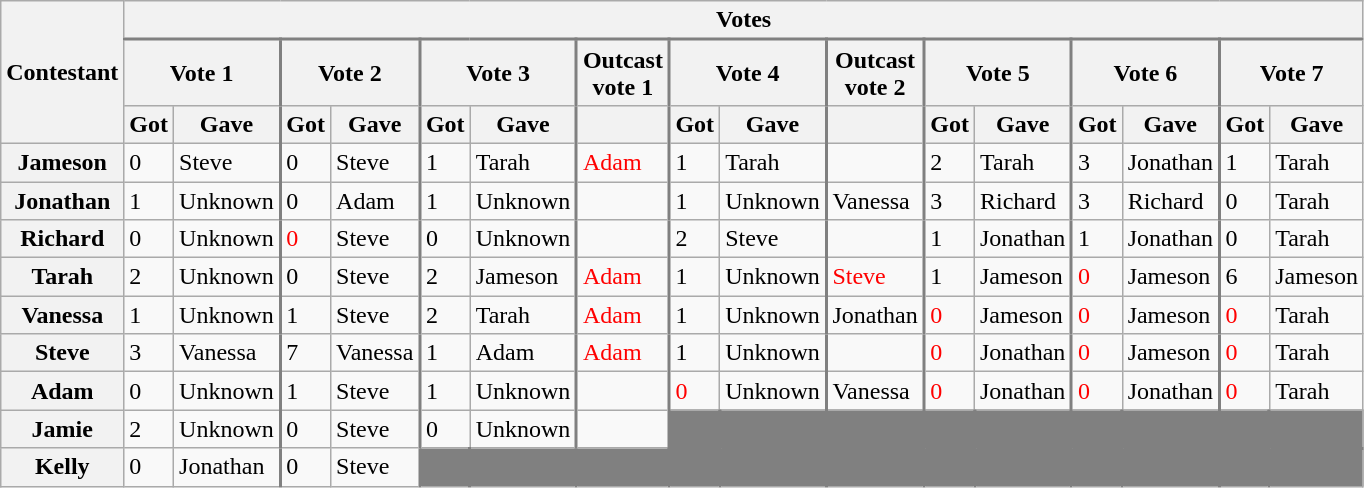<table class="wikitable">
<tr>
<th rowspan="3">Contestant</th>
<th colspan="16" style="border-bottom:2px solid gray;">Votes</th>
</tr>
<tr>
<th colspan="2">Vote 1</th>
<th colspan="2" style="border-left:2px solid gray;">Vote 2</th>
<th colspan="2" style="border-left:2px solid gray;">Vote 3</th>
<th style="border-left:2px solid gray;">Outcast<br>vote 1</th>
<th colspan="2" style="border-left:2px solid gray;">Vote 4</th>
<th style="border-left:2px solid gray;">Outcast<br>vote 2</th>
<th colspan="2" style="border-left:2px solid gray;">Vote 5</th>
<th colspan="2" style="border-left:2px solid gray;">Vote 6</th>
<th colspan="2" style="border-left:2px solid gray;">Vote 7</th>
</tr>
<tr>
<th>Got</th>
<th>Gave</th>
<th style="border-left:2px solid gray;">Got</th>
<th>Gave</th>
<th style="border-left:2px solid gray;">Got</th>
<th>Gave</th>
<th style="border-left:2px solid gray;"></th>
<th style="border-left:2px solid gray;">Got</th>
<th>Gave</th>
<th style="border-left:2px solid gray;"></th>
<th style="border-left:2px solid gray;">Got</th>
<th>Gave</th>
<th style="border-left:2px solid gray;">Got</th>
<th>Gave</th>
<th style="border-left:2px solid gray;">Got</th>
<th>Gave</th>
</tr>
<tr>
<th>Jameson</th>
<td>0</td>
<td>Steve</td>
<td style="border-left:2px solid gray;">0</td>
<td>Steve</td>
<td style="border-left:2px solid gray;">1</td>
<td>Tarah</td>
<td style="border-left:2px solid gray; color:red;">Adam</td>
<td style="border-left:2px solid gray;">1</td>
<td>Tarah</td>
<td style="border-left:2px solid gray;"></td>
<td style="border-left:2px solid gray;">2</td>
<td>Tarah</td>
<td style="border-left:2px solid gray;">3</td>
<td>Jonathan</td>
<td style="border-left:2px solid gray;">1</td>
<td>Tarah</td>
</tr>
<tr>
<th>Jonathan</th>
<td>1</td>
<td>Unknown</td>
<td style="border-left:2px solid gray;">0</td>
<td>Adam</td>
<td style="border-left:2px solid gray;">1</td>
<td>Unknown</td>
<td style="border-left:2px solid gray;"></td>
<td style="border-left:2px solid gray;">1</td>
<td>Unknown</td>
<td style="border-left:2px solid gray;">Vanessa</td>
<td style="border-left:2px solid gray;">3</td>
<td>Richard</td>
<td style="border-left:2px solid gray;">3</td>
<td>Richard</td>
<td style="border-left:2px solid gray;">0</td>
<td>Tarah</td>
</tr>
<tr>
<th>Richard</th>
<td>0</td>
<td>Unknown</td>
<td style="border-left:2px solid gray; color:red;">0</td>
<td>Steve</td>
<td style="border-left:2px solid gray;">0</td>
<td>Unknown</td>
<td style="border-left:2px solid gray;"></td>
<td style="border-left:2px solid gray;">2</td>
<td>Steve</td>
<td style="border-left:2px solid gray;"></td>
<td style="border-left:2px solid gray;">1</td>
<td>Jonathan</td>
<td style="border-left:2px solid gray;">1</td>
<td>Jonathan</td>
<td style="border-left:2px solid gray;">0</td>
<td>Tarah</td>
</tr>
<tr>
<th>Tarah</th>
<td>2</td>
<td>Unknown</td>
<td style="border-left:2px solid gray;">0</td>
<td>Steve</td>
<td style="border-left:2px solid gray;">2</td>
<td>Jameson</td>
<td style="border-left:2px solid gray; color:red;">Adam</td>
<td style="border-left:2px solid gray;">1</td>
<td>Unknown</td>
<td style="border-left:2px solid gray; color:red;">Steve</td>
<td style="border-left:2px solid gray;">1</td>
<td>Jameson</td>
<td style="border-left:2px solid gray; color:red;">0</td>
<td>Jameson</td>
<td style="border-left:2px solid gray;">6</td>
<td>Jameson</td>
</tr>
<tr>
<th>Vanessa</th>
<td>1</td>
<td>Unknown</td>
<td style="border-left:2px solid gray;">1</td>
<td>Steve</td>
<td style="border-left:2px solid gray;">2</td>
<td>Tarah</td>
<td style="border-left:2px solid gray; color:red;">Adam</td>
<td style="border-left:2px solid gray;">1</td>
<td>Unknown</td>
<td style="border-left:2px solid gray;">Jonathan</td>
<td style="border-left:2px solid gray; color:red;">0</td>
<td>Jameson</td>
<td style="border-left:2px solid gray; color:red;">0</td>
<td>Jameson</td>
<td style="border-left:2px solid gray; color:red;">0</td>
<td>Tarah</td>
</tr>
<tr>
<th>Steve</th>
<td>3</td>
<td>Vanessa</td>
<td style="border-left:2px solid gray;">7</td>
<td>Vanessa</td>
<td style="border-left:2px solid gray;">1</td>
<td>Adam</td>
<td style="border-left:2px solid gray; color:red;">Adam</td>
<td style="border-left:2px solid gray;">1</td>
<td>Unknown</td>
<td style="border-left:2px solid gray;"></td>
<td style="border-left:2px solid gray; color:red;">0</td>
<td>Jonathan</td>
<td style="border-left:2px solid gray; color:red;">0</td>
<td>Jameson</td>
<td style="border-left:2px solid gray; color:red;">0</td>
<td>Tarah</td>
</tr>
<tr>
<th>Adam</th>
<td>0</td>
<td>Unknown</td>
<td style="border-left:2px solid gray;">1</td>
<td>Steve</td>
<td style="border-left:2px solid gray;">1</td>
<td>Unknown</td>
<td style="border-left:2px solid gray;"></td>
<td style="border-left:2px solid gray; color:red;">0</td>
<td>Unknown</td>
<td style="border-left:2px solid gray;">Vanessa</td>
<td style="border-left:2px solid gray; color:red;">0</td>
<td>Jonathan</td>
<td style="border-left:2px solid gray; color:red;">0</td>
<td>Jonathan</td>
<td style="border-left:2px solid gray; color:red;">0</td>
<td>Tarah</td>
</tr>
<tr>
<th>Jamie</th>
<td>2</td>
<td>Unknown</td>
<td style="border-left:2px solid gray;">0</td>
<td>Steve</td>
<td style="border-left:2px solid gray;">0</td>
<td>Unknown</td>
<td style="border-left:2px solid gray;"></td>
<td style="border-left:2px solid gray; border-bottom:2px solid gray; background:gray;"></td>
<td style="border-left:2px solid gray; border-bottom:2px solid gray; background:gray;"></td>
<td style="border-left:2px solid gray; border-bottom:2px solid gray; background:gray;"></td>
<td style="border-left:2px solid gray; border-bottom:2px solid gray; background:gray;"></td>
<td style="border-left:2px solid gray; border-bottom:2px solid gray; background:gray;"></td>
<td style="border-left:2px solid gray; border-bottom:2px solid gray; background:gray;"></td>
<td style="border-left:2px solid gray; border-bottom:2px solid gray; background:gray;"></td>
<td style="border-left:2px solid gray; border-bottom:2px solid gray; background:gray;"></td>
<td style="border-left:2px solid gray; border-bottom:2px solid gray; background:gray;"></td>
</tr>
<tr>
<th>Kelly</th>
<td>0</td>
<td>Jonathan</td>
<td style="border-left:2px solid gray;">0</td>
<td>Steve</td>
<td style="border-left:2px solid gray; background:gray;"></td>
<td style="border-left:2px solid gray; background:gray;"></td>
<td style="border-left:2px solid gray; background:gray;"></td>
<td style="border-left:2px solid gray; background:gray;"></td>
<td style="border-left:2px solid gray; background:gray;"></td>
<td style="border-left:2px solid gray; background:gray;"></td>
<td style="border-left:2px solid gray; background:gray;"></td>
<td style="border-left:2px solid gray; background:gray;"></td>
<td style="border-left:2px solid gray; background:gray;"></td>
<td style="border-left:2px solid gray; background:gray;"></td>
<td style="border-left:2px solid gray; background:gray;"></td>
<td style="border-left:2px solid gray; background:gray;"></td>
</tr>
</table>
